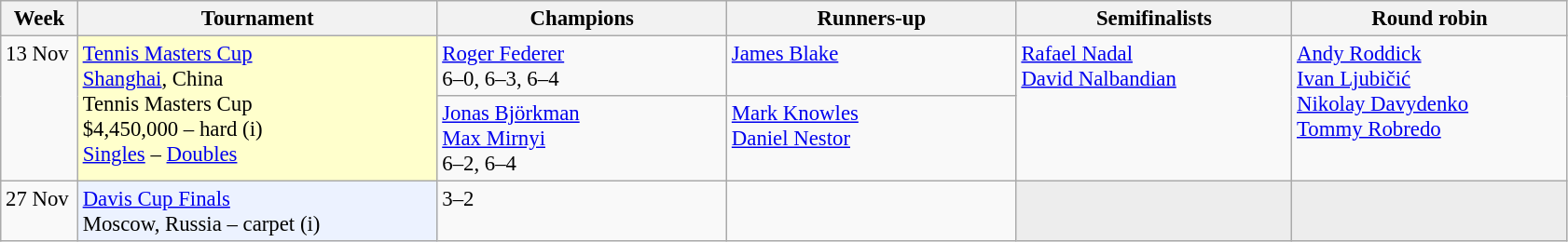<table class=wikitable style=font-size:95%>
<tr>
<th style="width:48px;">Week</th>
<th style="width:250px;">Tournament</th>
<th style="width:200px;">Champions</th>
<th style="width:200px;">Runners-up</th>
<th style="width:190px;">Semifinalists</th>
<th style="width:190px;">Round robin</th>
</tr>
<tr valign=top>
<td rowspan=2>13 Nov</td>
<td bgcolor="ffffcc" rowspan=2><a href='#'>Tennis Masters Cup</a><br>  <a href='#'>Shanghai</a>, China<br>Tennis Masters Cup<br>$4,450,000 – hard (i)<br><a href='#'>Singles</a> – <a href='#'>Doubles</a></td>
<td> <a href='#'>Roger Federer</a><br>6–0, 6–3, 6–4</td>
<td> <a href='#'>James Blake</a></td>
<td rowspan=2> <a href='#'>Rafael Nadal</a> <br> <a href='#'>David Nalbandian</a></td>
<td rowspan=2> <a href='#'>Andy Roddick</a><br> <a href='#'>Ivan Ljubičić</a><br> <a href='#'>Nikolay Davydenko</a> <br> <a href='#'>Tommy Robredo</a></td>
</tr>
<tr valign=top>
<td> <a href='#'>Jonas Björkman</a><br> <a href='#'>Max Mirnyi</a><br>6–2, 6–4</td>
<td> <a href='#'>Mark Knowles</a><br> <a href='#'>Daniel Nestor</a></td>
</tr>
<tr valign=top>
<td rowspan=1>27 Nov</td>
<td bgcolor=#ECF2FF rowspan=1><a href='#'>Davis Cup Finals</a><br> Moscow, Russia – carpet (i)</td>
<td> 3–2</td>
<td></td>
<td bgcolor="#ededed"></td>
<td bgcolor="#ededed"></td>
</tr>
</table>
